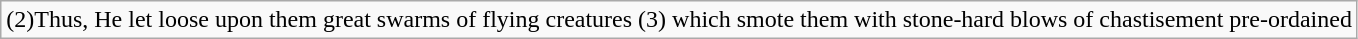<table class="wikitable">
<tr>
<td>(2)Thus, He let loose upon them great swarms of flying creatures (3) which smote them with stone-hard blows of chastisement pre-ordained</td>
</tr>
</table>
